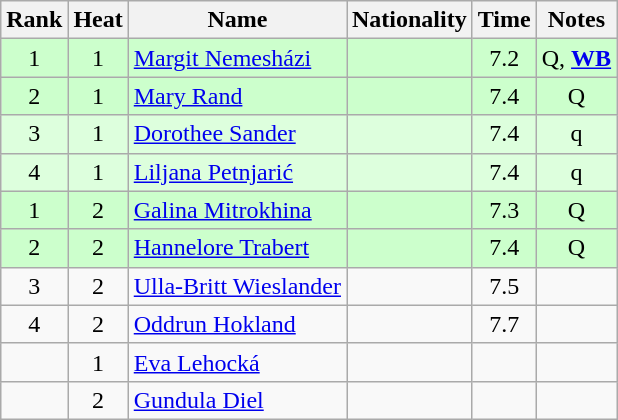<table class="wikitable sortable" style="text-align:center">
<tr>
<th>Rank</th>
<th>Heat</th>
<th>Name</th>
<th>Nationality</th>
<th>Time</th>
<th>Notes</th>
</tr>
<tr bgcolor=ccffcc>
<td>1</td>
<td>1</td>
<td align="left"><a href='#'>Margit Nemesházi</a></td>
<td align=left></td>
<td>7.2</td>
<td>Q, <strong><a href='#'>WB</a></strong></td>
</tr>
<tr bgcolor=ccffcc>
<td>2</td>
<td>1</td>
<td align="left"><a href='#'>Mary Rand</a></td>
<td align=left></td>
<td>7.4</td>
<td>Q</td>
</tr>
<tr bgcolor=ddffdd>
<td>3</td>
<td>1</td>
<td align="left"><a href='#'>Dorothee Sander</a></td>
<td align=left></td>
<td>7.4</td>
<td>q</td>
</tr>
<tr bgcolor=ddffdd>
<td>4</td>
<td>1</td>
<td align="left"><a href='#'>Liljana Petnjarić</a></td>
<td align=left></td>
<td>7.4</td>
<td>q</td>
</tr>
<tr bgcolor=ccffcc>
<td>1</td>
<td>2</td>
<td align="left"><a href='#'>Galina Mitrokhina</a></td>
<td align=left></td>
<td>7.3</td>
<td>Q</td>
</tr>
<tr bgcolor=ccffcc>
<td>2</td>
<td>2</td>
<td align="left"><a href='#'>Hannelore Trabert</a></td>
<td align=left></td>
<td>7.4</td>
<td>Q</td>
</tr>
<tr>
<td>3</td>
<td>2</td>
<td align="left"><a href='#'>Ulla-Britt Wieslander</a></td>
<td align=left></td>
<td>7.5</td>
<td></td>
</tr>
<tr>
<td>4</td>
<td>2</td>
<td align="left"><a href='#'>Oddrun Hokland</a></td>
<td align=left></td>
<td>7.7</td>
<td></td>
</tr>
<tr>
<td></td>
<td>1</td>
<td align="left"><a href='#'>Eva Lehocká</a></td>
<td align=left></td>
<td></td>
<td></td>
</tr>
<tr>
<td></td>
<td>2</td>
<td align="left"><a href='#'>Gundula Diel</a></td>
<td align=left></td>
<td></td>
<td></td>
</tr>
</table>
